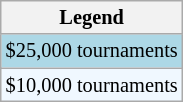<table class=wikitable style="font-size:85%">
<tr>
<th>Legend</th>
</tr>
<tr style="background:lightblue;">
<td>$25,000 tournaments</td>
</tr>
<tr style="background:#f0f8ff;">
<td>$10,000 tournaments</td>
</tr>
</table>
